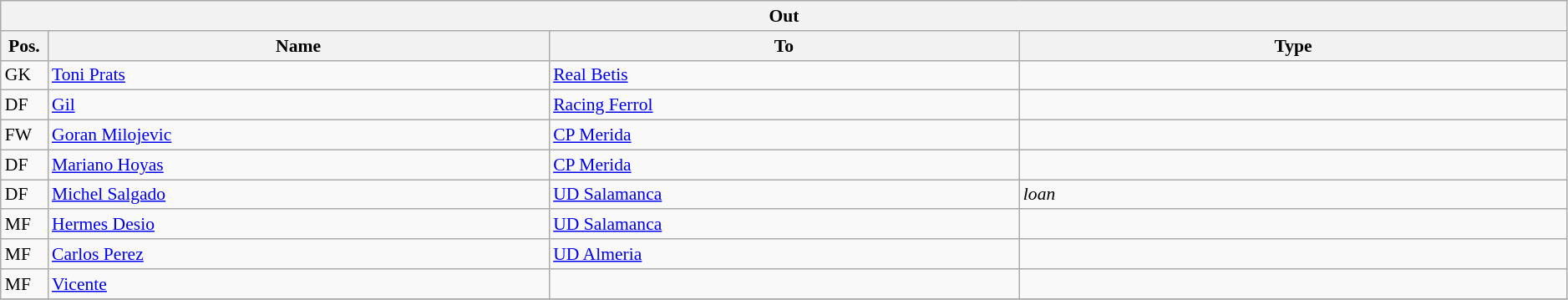<table class="wikitable" style="font-size:90%;width:99%;">
<tr>
<th colspan="4">Out</th>
</tr>
<tr>
<th width=3%>Pos.</th>
<th width=32%>Name</th>
<th width=30%>To</th>
<th width=35%>Type</th>
</tr>
<tr>
<td>GK</td>
<td><a href='#'>Toni Prats</a></td>
<td><a href='#'>Real Betis</a></td>
<td></td>
</tr>
<tr>
<td>DF</td>
<td><a href='#'>Gil</a></td>
<td><a href='#'>Racing Ferrol</a></td>
<td></td>
</tr>
<tr>
<td>FW</td>
<td><a href='#'>Goran Milojevic</a></td>
<td><a href='#'>CP Merida</a></td>
<td></td>
</tr>
<tr>
<td>DF</td>
<td><a href='#'>Mariano Hoyas</a></td>
<td><a href='#'>CP Merida</a></td>
<td></td>
</tr>
<tr>
<td>DF</td>
<td><a href='#'>Michel Salgado</a></td>
<td><a href='#'>UD Salamanca</a></td>
<td><em>loan</em></td>
</tr>
<tr>
<td>MF</td>
<td><a href='#'>Hermes Desio</a></td>
<td><a href='#'>UD Salamanca</a></td>
<td></td>
</tr>
<tr>
<td>MF</td>
<td><a href='#'>Carlos Perez</a></td>
<td><a href='#'>UD Almeria</a></td>
<td></td>
</tr>
<tr>
<td>MF</td>
<td><a href='#'>Vicente</a></td>
<td></td>
<td></td>
</tr>
<tr>
</tr>
</table>
